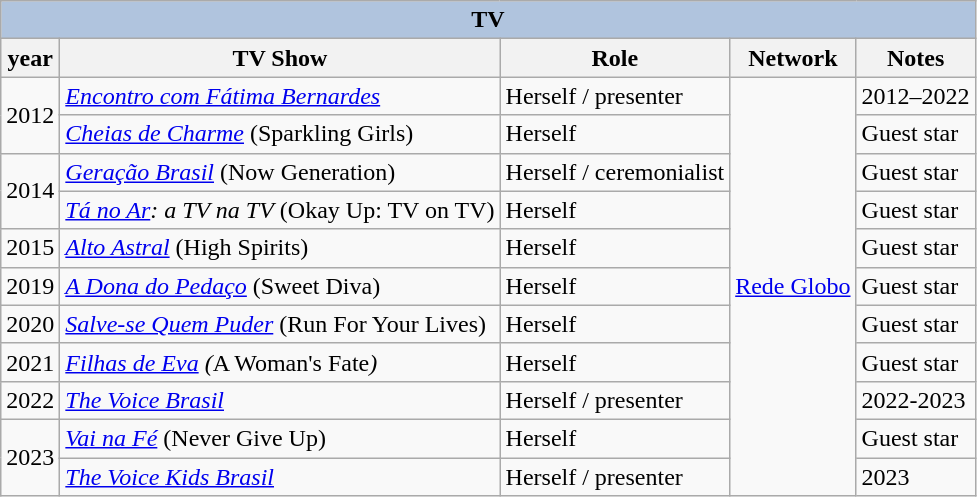<table class="wikitable" style="font-size: 100%;">
<tr>
<th colspan="5" style="background: LightSteelBlue;">TV</th>
</tr>
<tr>
<th>year</th>
<th>TV Show</th>
<th>Role</th>
<th>Network</th>
<th>Notes</th>
</tr>
<tr>
<td rowspan="2">2012</td>
<td><em><a href='#'>Encontro com Fátima Bernardes</a></em></td>
<td>Herself / presenter</td>
<td rowspan="11"><a href='#'>Rede Globo</a></td>
<td>2012–2022</td>
</tr>
<tr>
<td><em><a href='#'>Cheias de Charme</a></em> (Sparkling Girls)</td>
<td>Herself</td>
<td>Guest star</td>
</tr>
<tr>
<td rowspan="2">2014</td>
<td><em><a href='#'>Geração Brasil</a></em> (Now Generation)</td>
<td>Herself / ceremonialist</td>
<td>Guest star</td>
</tr>
<tr>
<td><em><a href='#'>Tá no Ar</a>: a TV na TV</em> (Okay Up: TV on TV)</td>
<td>Herself</td>
<td>Guest star</td>
</tr>
<tr>
<td>2015</td>
<td><em><a href='#'>Alto Astral</a></em> (High Spirits)</td>
<td>Herself</td>
<td>Guest star</td>
</tr>
<tr>
<td>2019</td>
<td><em><a href='#'>A Dona do Pedaço</a></em> (Sweet Diva)</td>
<td>Herself</td>
<td>Guest star</td>
</tr>
<tr>
<td>2020</td>
<td><em><a href='#'>Salve-se Quem Puder</a></em> (Run For Your Lives)</td>
<td>Herself</td>
<td>Guest star</td>
</tr>
<tr>
<td>2021</td>
<td><em><a href='#'>Filhas de Eva</a> (</em>A Woman's Fate<em>)</em></td>
<td>Herself</td>
<td>Guest star</td>
</tr>
<tr>
<td>2022</td>
<td><em><a href='#'>The Voice Brasil</a></em></td>
<td>Herself / presenter</td>
<td>2022-2023</td>
</tr>
<tr>
<td rowspan="2">2023</td>
<td><em><a href='#'>Vai na Fé</a></em> (Never Give Up)</td>
<td>Herself</td>
<td>Guest star</td>
</tr>
<tr>
<td><a href='#'><em>The Voice Kids Brasil</em></a></td>
<td>Herself / presenter</td>
<td>2023</td>
</tr>
</table>
